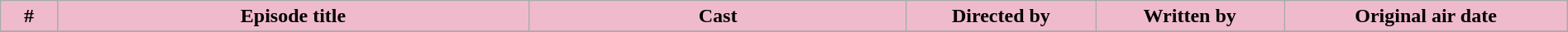<table class="wikitable plainrowheaders" style="margin: auto; width: 100%">
<tr>
<th style="background:#EFBBCC;" width="3%;">#</th>
<th style="background:#EFBBCC;" width="25%;">Episode title</th>
<th style="background:#EFBBCC;" width="20%;">Cast</th>
<th style="background:#EFBBCC;" width="10%;">Directed by</th>
<th style="background:#EFBBCC;" width="10%;">Written by</th>
<th style="background:#EFBBCC;" width="15%;">Original air date</th>
</tr>
<tr>
</tr>
</table>
